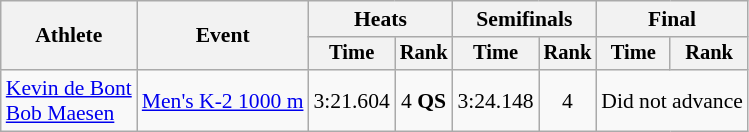<table class="wikitable" style="font-size:90%">
<tr>
<th rowspan="2">Athlete</th>
<th rowspan="2">Event</th>
<th colspan=2>Heats</th>
<th colspan=2>Semifinals</th>
<th colspan=2>Final</th>
</tr>
<tr style="font-size:95%">
<th>Time</th>
<th>Rank</th>
<th>Time</th>
<th>Rank</th>
<th>Time</th>
<th>Rank</th>
</tr>
<tr align=center>
<td align=left><a href='#'>Kevin de Bont</a><br><a href='#'>Bob Maesen</a></td>
<td align=left><a href='#'>Men's K-2 1000 m</a></td>
<td>3:21.604</td>
<td>4 <strong>QS</strong></td>
<td>3:24.148</td>
<td>4</td>
<td colspan=2>Did not advance</td>
</tr>
</table>
